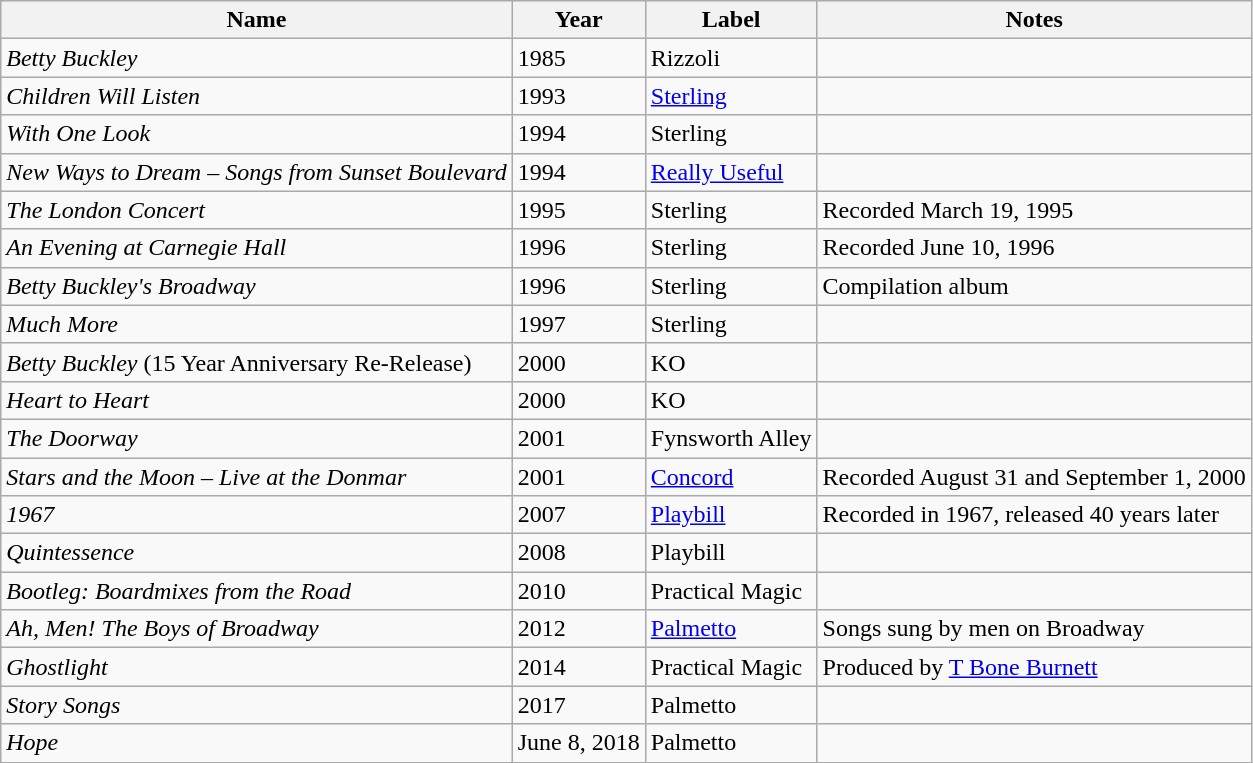<table class="wikitable sortable">
<tr>
<th>Name</th>
<th>Year</th>
<th>Label</th>
<th class="unsortable">Notes</th>
</tr>
<tr>
<td><em>Betty Buckley</em></td>
<td>1985</td>
<td>Rizzoli</td>
<td></td>
</tr>
<tr>
<td><em>Children Will Listen</em></td>
<td>1993</td>
<td><a href='#'>Sterling</a></td>
<td></td>
</tr>
<tr>
<td><em>With One Look</em></td>
<td>1994</td>
<td>Sterling</td>
<td></td>
</tr>
<tr>
<td><em>New Ways to Dream – Songs from Sunset Boulevard</em></td>
<td>1994</td>
<td><a href='#'>Really Useful</a></td>
<td></td>
</tr>
<tr>
<td><em>The London Concert</em></td>
<td>1995</td>
<td>Sterling</td>
<td>Recorded March 19, 1995</td>
</tr>
<tr>
<td><em>An Evening at Carnegie Hall</em></td>
<td>1996</td>
<td>Sterling</td>
<td>Recorded June 10, 1996</td>
</tr>
<tr>
<td><em>Betty Buckley's Broadway</em></td>
<td>1996</td>
<td>Sterling</td>
<td>Compilation album</td>
</tr>
<tr>
<td><em>Much More</em></td>
<td>1997</td>
<td>Sterling</td>
<td></td>
</tr>
<tr>
<td><em>Betty Buckley</em> (15 Year Anniversary Re-Release)</td>
<td>2000</td>
<td>KO</td>
<td></td>
</tr>
<tr>
<td><em>Heart to Heart</em></td>
<td>2000</td>
<td>KO</td>
<td></td>
</tr>
<tr>
<td><em>The Doorway</em></td>
<td>2001</td>
<td>Fynsworth Alley</td>
<td></td>
</tr>
<tr>
<td><em>Stars and the Moon – Live at the Donmar</em></td>
<td>2001</td>
<td><a href='#'>Concord</a></td>
<td>Recorded August 31 and September 1, 2000</td>
</tr>
<tr>
<td><em>1967</em></td>
<td>2007</td>
<td><a href='#'>Playbill</a></td>
<td>Recorded in 1967, released 40 years later</td>
</tr>
<tr>
<td><em>Quintessence</em></td>
<td>2008</td>
<td>Playbill</td>
<td></td>
</tr>
<tr>
<td><em>Bootleg: Boardmixes from the Road</em></td>
<td>2010</td>
<td>Practical Magic</td>
<td></td>
</tr>
<tr>
<td><em>Ah, Men! The Boys of Broadway</em></td>
<td>2012</td>
<td><a href='#'>Palmetto</a></td>
<td>Songs sung by men on Broadway</td>
</tr>
<tr>
<td><em>Ghostlight</em></td>
<td>2014</td>
<td>Practical Magic</td>
<td>Produced by <a href='#'>T Bone Burnett</a></td>
</tr>
<tr>
<td><em>Story Songs</em></td>
<td>2017</td>
<td>Palmetto</td>
</tr>
<tr>
<td><em>Hope</em></td>
<td>June 8, 2018</td>
<td>Palmetto</td>
<td></td>
</tr>
</table>
